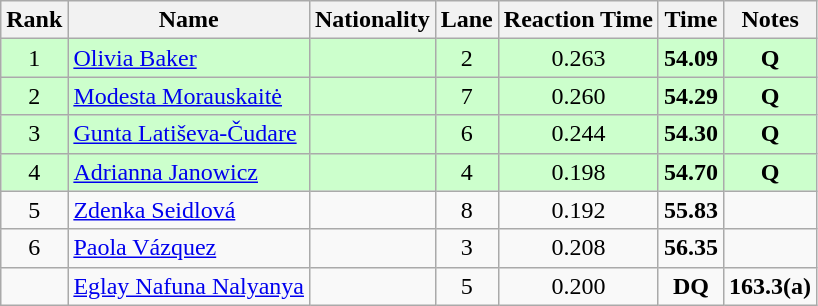<table class="wikitable sortable" style="text-align:center">
<tr>
<th>Rank</th>
<th>Name</th>
<th>Nationality</th>
<th>Lane</th>
<th>Reaction Time</th>
<th>Time</th>
<th>Notes</th>
</tr>
<tr bgcolor=ccffcc>
<td>1</td>
<td align=left><a href='#'>Olivia Baker</a></td>
<td align=left></td>
<td>2</td>
<td>0.263</td>
<td><strong>54.09</strong></td>
<td><strong>Q</strong></td>
</tr>
<tr bgcolor=ccffcc>
<td>2</td>
<td align=left><a href='#'>Modesta Morauskaitė</a></td>
<td align=left></td>
<td>7</td>
<td>0.260</td>
<td><strong>54.29</strong></td>
<td><strong>Q</strong></td>
</tr>
<tr bgcolor=ccffcc>
<td>3</td>
<td align=left><a href='#'>Gunta Latiševa-Čudare</a></td>
<td align=left></td>
<td>6</td>
<td>0.244</td>
<td><strong>54.30</strong></td>
<td><strong>Q</strong></td>
</tr>
<tr bgcolor=ccffcc>
<td>4</td>
<td align=left><a href='#'>Adrianna Janowicz</a></td>
<td align=left></td>
<td>4</td>
<td>0.198</td>
<td><strong>54.70</strong></td>
<td><strong>Q</strong></td>
</tr>
<tr>
<td>5</td>
<td align=left><a href='#'>Zdenka Seidlová</a></td>
<td align=left></td>
<td>8</td>
<td>0.192</td>
<td><strong>55.83</strong></td>
<td></td>
</tr>
<tr>
<td>6</td>
<td align=left><a href='#'>Paola Vázquez</a></td>
<td align=left></td>
<td>3</td>
<td>0.208</td>
<td><strong>56.35</strong></td>
<td></td>
</tr>
<tr>
<td></td>
<td align=left><a href='#'>Eglay Nafuna Nalyanya</a></td>
<td align=left></td>
<td>5</td>
<td>0.200</td>
<td><strong>DQ</strong></td>
<td><strong>163.3(a)</strong></td>
</tr>
</table>
